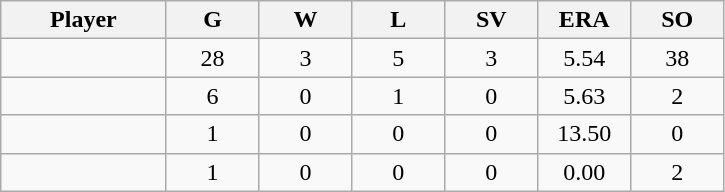<table class="wikitable sortable">
<tr>
<th bgcolor="#DDDDFF" width="16%">Player</th>
<th bgcolor="#DDDDFF" width="9%">G</th>
<th bgcolor="#DDDDFF" width="9%">W</th>
<th bgcolor="#DDDDFF" width="9%">L</th>
<th bgcolor="#DDDDFF" width="9%">SV</th>
<th bgcolor="#DDDDFF" width="9%">ERA</th>
<th bgcolor="#DDDDFF" width="9%">SO</th>
</tr>
<tr align="center">
<td></td>
<td>28</td>
<td>3</td>
<td>5</td>
<td>3</td>
<td>5.54</td>
<td>38</td>
</tr>
<tr align="center">
<td></td>
<td>6</td>
<td>0</td>
<td>1</td>
<td>0</td>
<td>5.63</td>
<td>2</td>
</tr>
<tr align="center">
<td></td>
<td>1</td>
<td>0</td>
<td>0</td>
<td>0</td>
<td>13.50</td>
<td>0</td>
</tr>
<tr align="center">
<td></td>
<td>1</td>
<td>0</td>
<td>0</td>
<td>0</td>
<td>0.00</td>
<td>2</td>
</tr>
</table>
